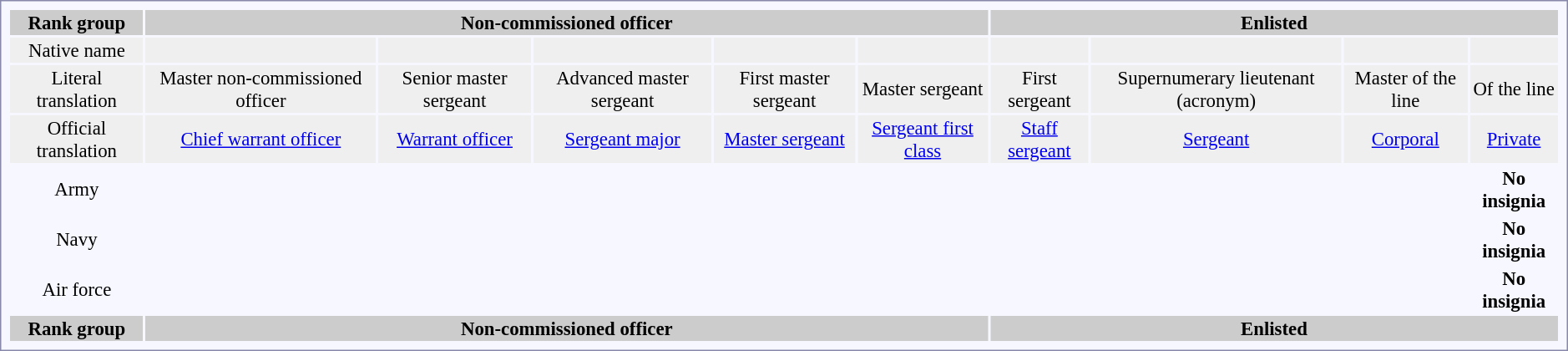<table style="border:1px solid #8888aa; background-color:#f7f8ff; padding:5px; font-size:95%; margin: 0px 12px 12px 0px;">
<tr bgcolor=#CCC>
<th>Rank group</th>
<th colspan=5>Non-commissioned officer</th>
<th colspan=4>Enlisted</th>
</tr>
<tr style="text-align:center; background:#efefef;">
<td>Native name</td>
<td><br></td>
<td><br></td>
<td><br></td>
<td><br></td>
<td><br></td>
<td><br></td>
<td><br></td>
<td><br></td>
<td><br></td>
</tr>
<tr style="text-align:center; background:#efefef;">
<td>Literal translation</td>
<td>Master non-commissioned officer</td>
<td>Senior master sergeant</td>
<td>Advanced master sergeant</td>
<td>First master sergeant</td>
<td>Master sergeant</td>
<td>First sergeant</td>
<td>Supernumerary lieutenant (acronym)</td>
<td>Master of the line</td>
<td>Of the line</td>
</tr>
<tr style="text-align:center; background:#efefef;">
<td>Official translation</td>
<td><a href='#'>Chief warrant officer</a></td>
<td><a href='#'>Warrant officer</a></td>
<td><a href='#'>Sergeant major</a></td>
<td><a href='#'>Master sergeant</a></td>
<td><a href='#'>Sergeant first class</a></td>
<td><a href='#'>Staff sergeant</a></td>
<td><a href='#'>Sergeant</a></td>
<td><a href='#'>Corporal</a></td>
<td><a href='#'>Private</a></td>
</tr>
<tr style="text-align:center;">
<td>Army</td>
<td></td>
<td></td>
<td></td>
<td></td>
<td></td>
<td></td>
<td></td>
<td></td>
<td><strong>No insignia</strong></td>
</tr>
<tr style="text-align:center;">
<td>Navy</td>
<td></td>
<td></td>
<td></td>
<td></td>
<td></td>
<td></td>
<td></td>
<td></td>
<td><strong>No insignia</strong></td>
</tr>
<tr style="text-align:center;">
<td>Air force</td>
<td></td>
<td></td>
<td></td>
<td></td>
<td></td>
<td></td>
<td></td>
<td></td>
<td><strong>No insignia</strong></td>
</tr>
<tr bgcolor=#CCC>
<th>Rank group</th>
<th colspan=5>Non-commissioned officer</th>
<th colspan=4>Enlisted</th>
</tr>
</table>
